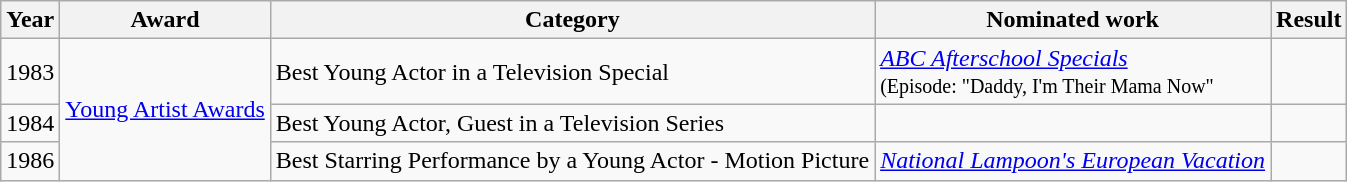<table class="wikitable">
<tr>
<th>Year</th>
<th>Award</th>
<th>Category</th>
<th>Nominated work</th>
<th>Result</th>
</tr>
<tr>
<td>1983</td>
<td rowspan="3"><a href='#'>Young Artist Awards</a></td>
<td>Best Young Actor in a Television Special</td>
<td><em><a href='#'>ABC Afterschool Specials</a></em><br><small>(Episode: "Daddy, I'm Their Mama Now"</small></td>
<td></td>
</tr>
<tr>
<td>1984</td>
<td>Best Young Actor, Guest in a Television Series</td>
<td><em></em></td>
<td></td>
</tr>
<tr>
<td>1986</td>
<td>Best Starring Performance by a Young Actor - Motion Picture</td>
<td><em><a href='#'>National Lampoon's European Vacation</a></em></td>
<td></td>
</tr>
</table>
